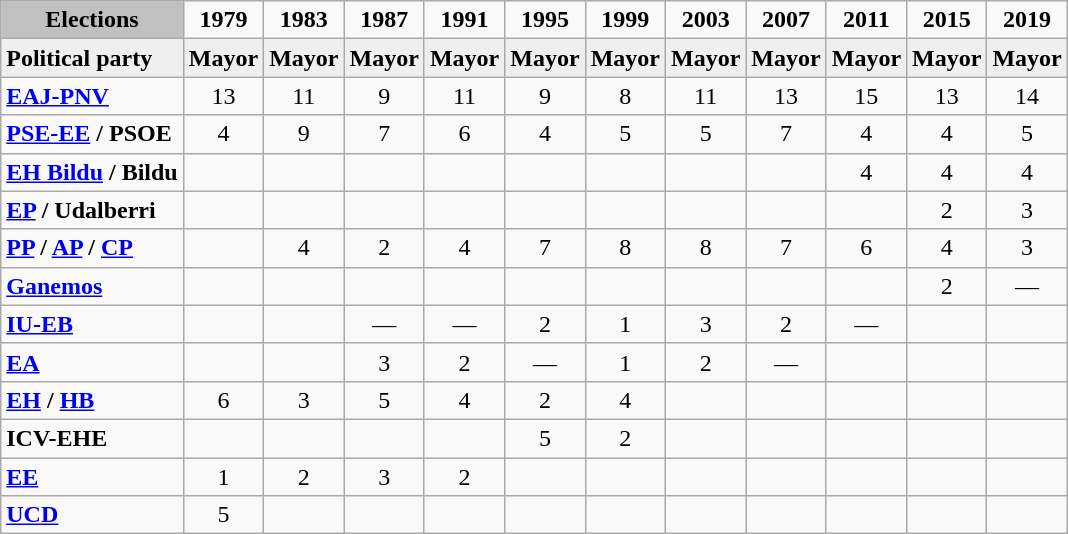<table class="wikitable" border="1">
<tr>
<td align="center" bgcolor="#C0C0C0"><strong>Elections</strong></td>
<td align="center"><strong>1979</strong></td>
<td align="center"><strong>1983</strong></td>
<td align="center"><strong>1987</strong></td>
<td align="center"><strong>1991</strong></td>
<td align="center"><strong>1995</strong></td>
<td align="center"><strong>1999</strong></td>
<td align="center"><strong>2003</strong></td>
<td align="center"><strong>2007</strong></td>
<td align="center"><strong>2011</strong></td>
<td align="center"><strong>2015</strong></td>
<td align="center"><strong>2019</strong></td>
</tr>
<tr>
<td bgcolor="#EFEFEF"><strong>Political party</strong></td>
<td bgcolor="#EFEFEF"><strong>Mayor</strong></td>
<td bgcolor="#EFEFEF"><strong>Mayor</strong></td>
<td bgcolor="#EFEFEF"><strong>Mayor</strong></td>
<td bgcolor="#EFEFEF"><strong>Mayor</strong></td>
<td bgcolor="#EFEFEF"><strong>Mayor</strong></td>
<td bgcolor="#EFEFEF"><strong>Mayor</strong></td>
<td bgcolor="#EFEFEF"><strong>Mayor</strong></td>
<td bgcolor="#EFEFEF"><strong>Mayor</strong></td>
<td bgcolor="#EFEFEF"><strong>Mayor</strong></td>
<td bgcolor="#EFEFEF"><strong>Mayor</strong></td>
<td bgcolor="#EFEFEF"><strong>Mayor</strong></td>
</tr>
<tr>
<td><strong><a href='#'>EAJ-PNV</a></strong></td>
<td align="center">13</td>
<td align="center">11</td>
<td align="center">9</td>
<td align="center">11</td>
<td align="center">9</td>
<td align="center">8</td>
<td align="center">11</td>
<td align="center">13</td>
<td align="center">15</td>
<td align="center">13</td>
<td align="center">14</td>
</tr>
<tr>
<td><strong><a href='#'>PSE-EE</a> / PSOE</strong></td>
<td align="center">4</td>
<td align="center">9</td>
<td align="center">7</td>
<td align="center">6</td>
<td align="center">4</td>
<td align="center">5</td>
<td align="center">5</td>
<td align="center">7</td>
<td align="center">4</td>
<td align="center">4</td>
<td align="center">5</td>
</tr>
<tr>
<td><strong><a href='#'>EH Bildu</a> / Bildu</strong></td>
<td></td>
<td></td>
<td></td>
<td></td>
<td></td>
<td></td>
<td></td>
<td></td>
<td align="center">4</td>
<td align="center">4</td>
<td align="center">4</td>
</tr>
<tr>
<td><strong><a href='#'>EP</a> / Udalberri</strong></td>
<td></td>
<td></td>
<td></td>
<td></td>
<td></td>
<td></td>
<td></td>
<td></td>
<td></td>
<td align="center">2</td>
<td align="center">3</td>
</tr>
<tr>
<td><strong><a href='#'>PP</a> / <a href='#'>AP</a> / <a href='#'>CP</a></strong></td>
<td></td>
<td align="center">4</td>
<td align="center">2</td>
<td align="center">4</td>
<td align="center">7</td>
<td align="center">8</td>
<td align="center">8</td>
<td align="center">7</td>
<td align="center">6</td>
<td align="center">4</td>
<td align="center">3</td>
</tr>
<tr>
<td><strong><a href='#'>Ganemos</a></strong></td>
<td></td>
<td></td>
<td></td>
<td></td>
<td></td>
<td></td>
<td></td>
<td></td>
<td></td>
<td align="center">2</td>
<td align="center">—</td>
</tr>
<tr>
<td><strong><a href='#'>IU-EB</a></strong></td>
<td></td>
<td></td>
<td align="center">—</td>
<td align="center">—</td>
<td align="center">2</td>
<td align="center">1</td>
<td align="center">3</td>
<td align="center">2</td>
<td align="center">—</td>
<td></td>
<td></td>
</tr>
<tr>
<td><strong><a href='#'>EA</a></strong></td>
<td></td>
<td></td>
<td align="center">3</td>
<td align="center">2</td>
<td align="center">—</td>
<td align="center">1</td>
<td align="center">2</td>
<td align="center">—</td>
<td></td>
<td></td>
<td></td>
</tr>
<tr>
<td><strong><a href='#'>EH</a> / <a href='#'>HB</a></strong></td>
<td align="center">6</td>
<td align="center">3</td>
<td align="center">5</td>
<td align="center">4</td>
<td align="center">2</td>
<td align="center">4</td>
<td></td>
<td></td>
<td></td>
<td></td>
<td></td>
</tr>
<tr>
<td><strong>ICV-EHE</strong></td>
<td></td>
<td></td>
<td></td>
<td></td>
<td align="center">5</td>
<td align="center">2</td>
<td></td>
<td></td>
<td></td>
<td></td>
<td></td>
</tr>
<tr>
<td><strong><a href='#'>EE</a></strong></td>
<td align="center">1</td>
<td align="center">2</td>
<td align="center">3</td>
<td align="center">2</td>
<td></td>
<td></td>
<td></td>
<td></td>
<td></td>
<td></td>
<td></td>
</tr>
<tr>
<td><strong><a href='#'>UCD</a></strong></td>
<td align="center">5</td>
<td></td>
<td></td>
<td></td>
<td></td>
<td></td>
<td></td>
<td></td>
<td></td>
<td></td>
<td></td>
</tr>
</table>
